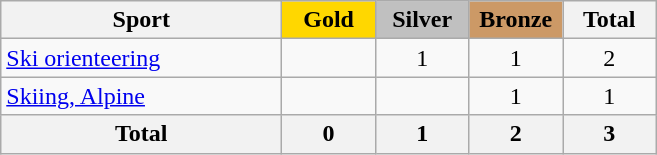<table class="wikitable sortable" style="text-align:center;">
<tr>
<th width=180>Sport</th>
<th scope="col" style="background:gold; width:55px;">Gold</th>
<th scope="col" style="background:silver; width:55px;">Silver</th>
<th scope="col" style="background:#cc9966; width:55px;">Bronze</th>
<th width=55>Total</th>
</tr>
<tr>
<td align=left><a href='#'>Ski orienteering</a></td>
<td></td>
<td>1</td>
<td>1</td>
<td>2</td>
</tr>
<tr>
<td align=left><a href='#'>Skiing, Alpine</a></td>
<td></td>
<td></td>
<td>1</td>
<td>1</td>
</tr>
<tr class="sortbottom">
<th>Total</th>
<th>0</th>
<th>1</th>
<th>2</th>
<th>3</th>
</tr>
</table>
